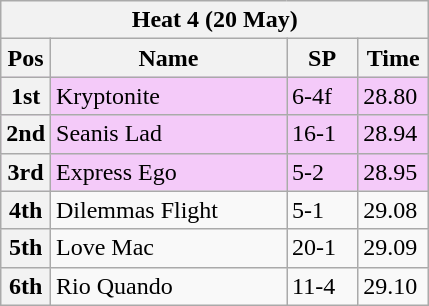<table class="wikitable">
<tr>
<th colspan="6">Heat 4 (20 May)</th>
</tr>
<tr>
<th width=20>Pos</th>
<th width=150>Name</th>
<th width=40>SP</th>
<th width=40>Time</th>
</tr>
<tr style="background: #f4caf9;">
<th>1st</th>
<td>Kryptonite</td>
<td>6-4f</td>
<td>28.80</td>
</tr>
<tr style="background: #f4caf9;">
<th>2nd</th>
<td>Seanis Lad</td>
<td>16-1</td>
<td>28.94</td>
</tr>
<tr style="background: #f4caf9;">
<th>3rd</th>
<td>Express Ego</td>
<td>5-2</td>
<td>28.95</td>
</tr>
<tr>
<th>4th</th>
<td>Dilemmas Flight</td>
<td>5-1</td>
<td>29.08</td>
</tr>
<tr>
<th>5th</th>
<td>Love Mac</td>
<td>20-1</td>
<td>29.09</td>
</tr>
<tr>
<th>6th</th>
<td>Rio Quando</td>
<td>11-4</td>
<td>29.10</td>
</tr>
</table>
